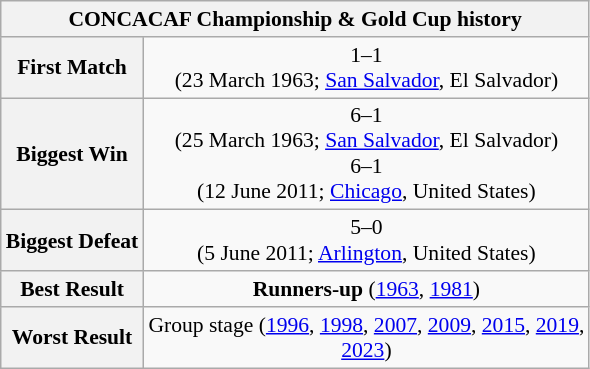<table class="wikitable collapsible collapsed" style="text-align: center;font-size:90%;">
<tr>
<th colspan=2>CONCACAF Championship & Gold Cup history</th>
</tr>
<tr>
<th>First Match</th>
<td> 1–1 <br>(23 March 1963; <a href='#'>San Salvador</a>, El Salvador)</td>
</tr>
<tr>
<th>Biggest Win</th>
<td> 6–1 <br>(25 March 1963; <a href='#'>San Salvador</a>, El Salvador)<br> 6–1 <br>(12 June 2011; <a href='#'>Chicago</a>, United States)</td>
</tr>
<tr>
<th>Biggest Defeat</th>
<td> 5–0 <br>(5 June 2011; <a href='#'>Arlington</a>, United States)</td>
</tr>
<tr>
<th>Best Result</th>
<td><strong>Runners-up</strong> (<a href='#'>1963</a>, <a href='#'>1981</a>)</td>
</tr>
<tr>
<th>Worst Result</th>
<td>Group stage (<a href='#'>1996</a>, <a href='#'>1998</a>, <a href='#'>2007</a>, <a href='#'>2009</a>, <a href='#'>2015</a>, <a href='#'>2019</a>,<br><a href='#'>2023</a>)</td>
</tr>
</table>
